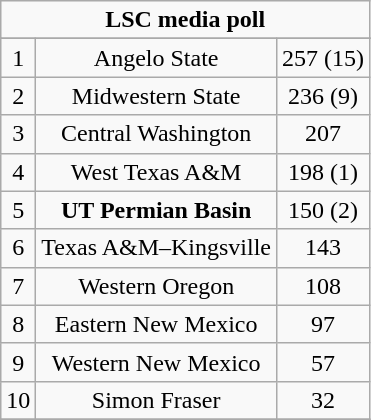<table class="wikitable" style="display: inline-table;">
<tr>
<td align="center" Colspan="3"><strong>LSC media poll</strong></td>
</tr>
<tr align="center">
</tr>
<tr align="center">
<td>1</td>
<td>Angelo State</td>
<td>257 (15)</td>
</tr>
<tr align="center">
<td>2</td>
<td>Midwestern State</td>
<td>236 (9)</td>
</tr>
<tr align="center">
<td>3</td>
<td>Central Washington</td>
<td>207</td>
</tr>
<tr align="center">
<td>4</td>
<td>West Texas A&M</td>
<td>198 (1)</td>
</tr>
<tr align="center">
<td>5</td>
<td><strong>UT Permian Basin</strong></td>
<td>150 (2)</td>
</tr>
<tr align="center">
<td>6</td>
<td>Texas A&M–Kingsville</td>
<td>143</td>
</tr>
<tr align="center">
<td>7</td>
<td>Western Oregon</td>
<td>108</td>
</tr>
<tr align="center">
<td>8</td>
<td>Eastern New Mexico</td>
<td>97</td>
</tr>
<tr align="center">
<td>9</td>
<td>Western New Mexico</td>
<td>57</td>
</tr>
<tr align="center">
<td>10</td>
<td>Simon Fraser</td>
<td>32</td>
</tr>
<tr>
</tr>
</table>
